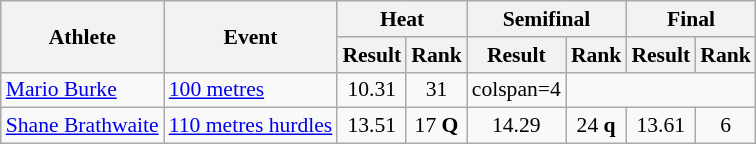<table class="wikitable" style="font-size:90%">
<tr>
<th rowspan="2">Athlete</th>
<th rowspan="2">Event</th>
<th colspan="2">Heat</th>
<th colspan="2">Semifinal</th>
<th colspan="2">Final</th>
</tr>
<tr>
<th>Result</th>
<th>Rank</th>
<th>Result</th>
<th>Rank</th>
<th>Result</th>
<th>Rank</th>
</tr>
<tr style=text-align:center>
<td style=text-align:left><a href='#'>Mario Burke</a></td>
<td style=text-align:left><a href='#'>100 metres</a></td>
<td>10.31</td>
<td>31</td>
<td>colspan=4 </td>
</tr>
<tr style=text-align:center>
<td style=text-align:left><a href='#'>Shane Brathwaite</a></td>
<td style=text-align:left><a href='#'>110 metres hurdles</a></td>
<td>13.51</td>
<td>17 <strong>Q</strong></td>
<td>14.29</td>
<td>24 <strong>q</strong></td>
<td>13.61</td>
<td>6</td>
</tr>
</table>
